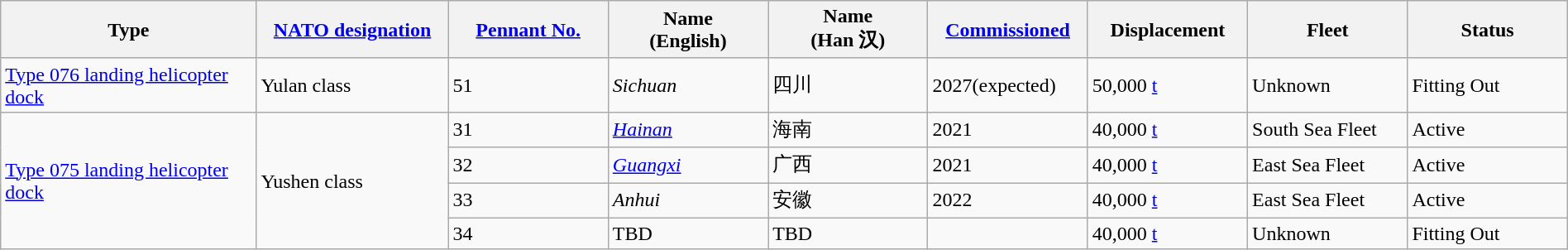<table class="wikitable sortable"  style="margin:auto; width:100%;">
<tr>
<th style="text-align:center; width:16%;">Type</th>
<th style="text-align:center; width:12%;"><a href='#'>NATO designation</a></th>
<th style="text-align:center; width:10%;"><a href='#'>Pennant No.</a></th>
<th style="text-align:center; width:10%;">Name<br>(English)</th>
<th style="text-align:center; width:10%;">Name<br>(Han 汉)</th>
<th style="text-align:center; width:10%;"><a href='#'>Commissioned</a></th>
<th style="text-align:center; width:10%;">Displacement</th>
<th style="text-align:center; width:10%;">Fleet</th>
<th style="text-align:center; width:10%;">Status</th>
</tr>
<tr>
<td><a href='#'>Type 076 landing helicopter dock</a></td>
<td>Yulan class</td>
<td>51</td>
<td><em>Sichuan</em></td>
<td>四川</td>
<td>2027(expected)</td>
<td>50,000 <a href='#'>t</a></td>
<td>Unknown</td>
<td><span>Fitting Out</span></td>
</tr>
<tr>
<td rowspan="4"><a href='#'>Type 075 landing helicopter dock</a></td>
<td rowspan="4">Yushen class</td>
<td>31</td>
<td><em><a href='#'>Hainan</a></em></td>
<td>海南</td>
<td>2021</td>
<td>40,000 <a href='#'>t</a></td>
<td>South Sea Fleet</td>
<td><span>Active</span></td>
</tr>
<tr>
<td>32</td>
<td><em><a href='#'>Guangxi</a></em></td>
<td>广西</td>
<td>2021</td>
<td>40,000 <a href='#'>t</a></td>
<td>East Sea Fleet</td>
<td><span>Active</span></td>
</tr>
<tr>
<td>33</td>
<td><em>Anhui</em></td>
<td>安徽</td>
<td>2022</td>
<td>40,000 <a href='#'>t</a></td>
<td>East Sea Fleet</td>
<td><span>Active</span></td>
</tr>
<tr>
<td>34</td>
<td>TBD</td>
<td>TBD</td>
<td></td>
<td>40,000 <a href='#'>t</a></td>
<td>Unknown</td>
<td><span>Fitting Out</span></td>
</tr>
</table>
